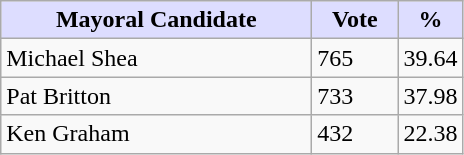<table class="wikitable">
<tr>
<th style="background:#ddf; width:200px;">Mayoral Candidate </th>
<th style="background:#ddf; width:50px;">Vote</th>
<th style="background:#ddf; width:30px;">%</th>
</tr>
<tr>
<td>Michael Shea</td>
<td>765</td>
<td>39.64</td>
</tr>
<tr>
<td>Pat Britton</td>
<td>733</td>
<td>37.98</td>
</tr>
<tr>
<td>Ken Graham</td>
<td>432</td>
<td>22.38</td>
</tr>
</table>
